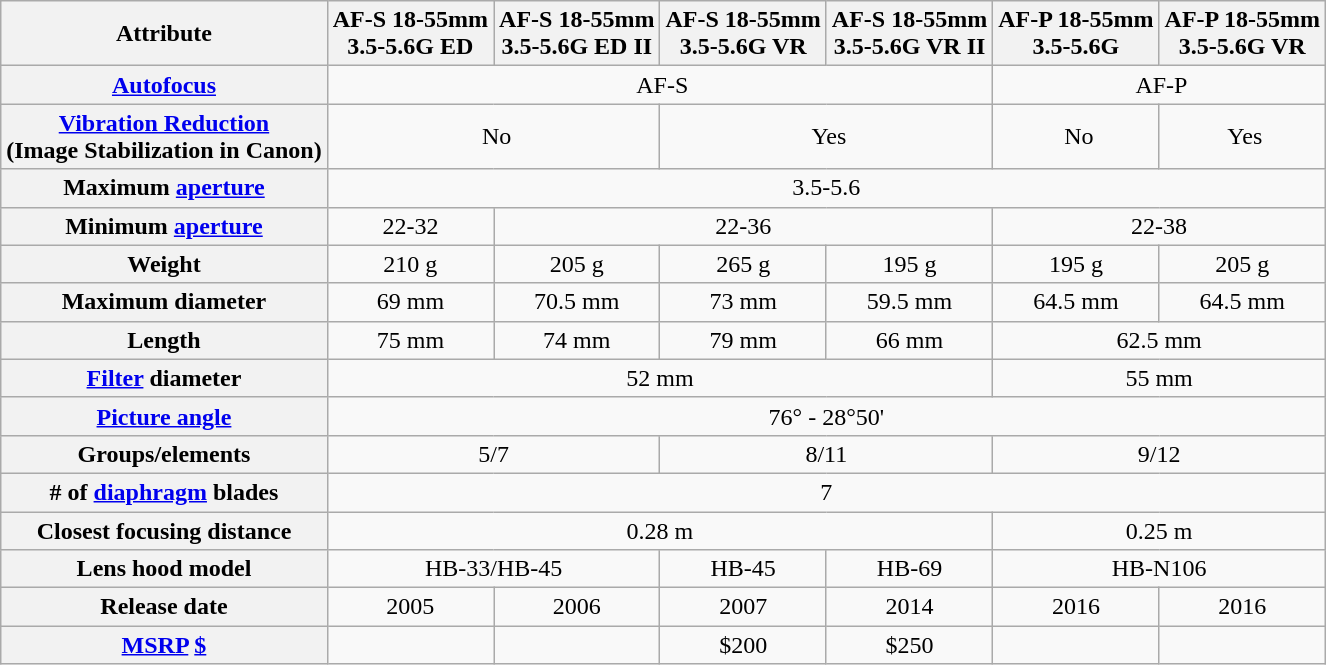<table class="wikitable">
<tr>
<th>Attribute</th>
<th>AF-S 18-55mm<br>3.5-5.6G ED</th>
<th>AF-S 18-55mm<br>3.5-5.6G ED II</th>
<th>AF-S 18-55mm<br>3.5-5.6G VR</th>
<th>AF-S 18-55mm<br>3.5-5.6G VR II</th>
<th>AF-P 18-55mm<br>3.5-5.6G</th>
<th>AF-P 18-55mm<br>3.5-5.6G VR</th>
</tr>
<tr>
<th align="center"><a href='#'>Autofocus</a></th>
<td align="center" colspan=4> AF-S</td>
<td align="center" colspan=2> AF-P</td>
</tr>
<tr>
<th align="center"><a href='#'>Vibration Reduction</a><br> (Image Stabilization in Canon)</th>
<td align="center" colspan=2> No</td>
<td align="center" colspan=2> Yes</td>
<td align="center"> No</td>
<td align="center"> Yes</td>
</tr>
<tr>
<th align="center">Maximum <a href='#'>aperture</a></th>
<td align="center" colspan=6>3.5-5.6</td>
</tr>
<tr>
<th align="center">Minimum <a href='#'>aperture</a></th>
<td align="center">22-32</td>
<td align="center" colspan=3>22-36</td>
<td align="center" colspan=2>22-38</td>
</tr>
<tr>
<th align="center">Weight</th>
<td align="center">210 g</td>
<td align="center">205 g</td>
<td align="center">265 g</td>
<td align="center">195 g</td>
<td align="center">195 g</td>
<td align="center">205 g</td>
</tr>
<tr>
<th align="center">Maximum diameter</th>
<td align="center">69 mm</td>
<td align="center">70.5 mm</td>
<td align="center">73 mm</td>
<td align="center">59.5 mm</td>
<td align="center">64.5 mm</td>
<td align="center">64.5 mm</td>
</tr>
<tr>
<th align="center">Length</th>
<td align="center">75 mm</td>
<td align="center">74 mm</td>
<td align="center">79 mm</td>
<td align="center">66 mm</td>
<td align="center" colspan=2>62.5 mm</td>
</tr>
<tr>
<th align="center"><a href='#'>Filter</a> diameter</th>
<td align="center" colspan=4>52 mm</td>
<td align="center" colspan=2>55 mm</td>
</tr>
<tr>
<th align="center"><a href='#'>Picture angle</a> </th>
<td align="center" colspan=6>76° - 28°50'</td>
</tr>
<tr>
<th align="center">Groups/elements</th>
<td align="center" colspan=2>5/7</td>
<td align="center" colspan=2>8/11</td>
<td align="center" colspan=2>9/12</td>
</tr>
<tr>
<th align="center"># of <a href='#'>diaphragm</a> blades</th>
<td align="center" colspan=6>7</td>
</tr>
<tr>
<th align="center">Closest focusing distance</th>
<td align="center" colspan=4>0.28 m</td>
<td align="center" colspan=2>0.25 m</td>
</tr>
<tr>
<th align="center">Lens hood model</th>
<td align="center" colspan=2>HB-33/HB-45</td>
<td align="center">HB-45</td>
<td align="center">HB-69</td>
<td align="center" colspan=2>HB-N106</td>
</tr>
<tr>
<th align="center">Release date</th>
<td align="center">2005</td>
<td align="center">2006</td>
<td align="center">2007</td>
<td align="center">2014</td>
<td align="center">2016</td>
<td align="center">2016</td>
</tr>
<tr>
<th align="center"><a href='#'>MSRP</a> <a href='#'>$</a></th>
<td align="center"></td>
<td align="center"></td>
<td align="center">$200</td>
<td align="center">$250</td>
<td align="center"></td>
<td align="center"></td>
</tr>
</table>
